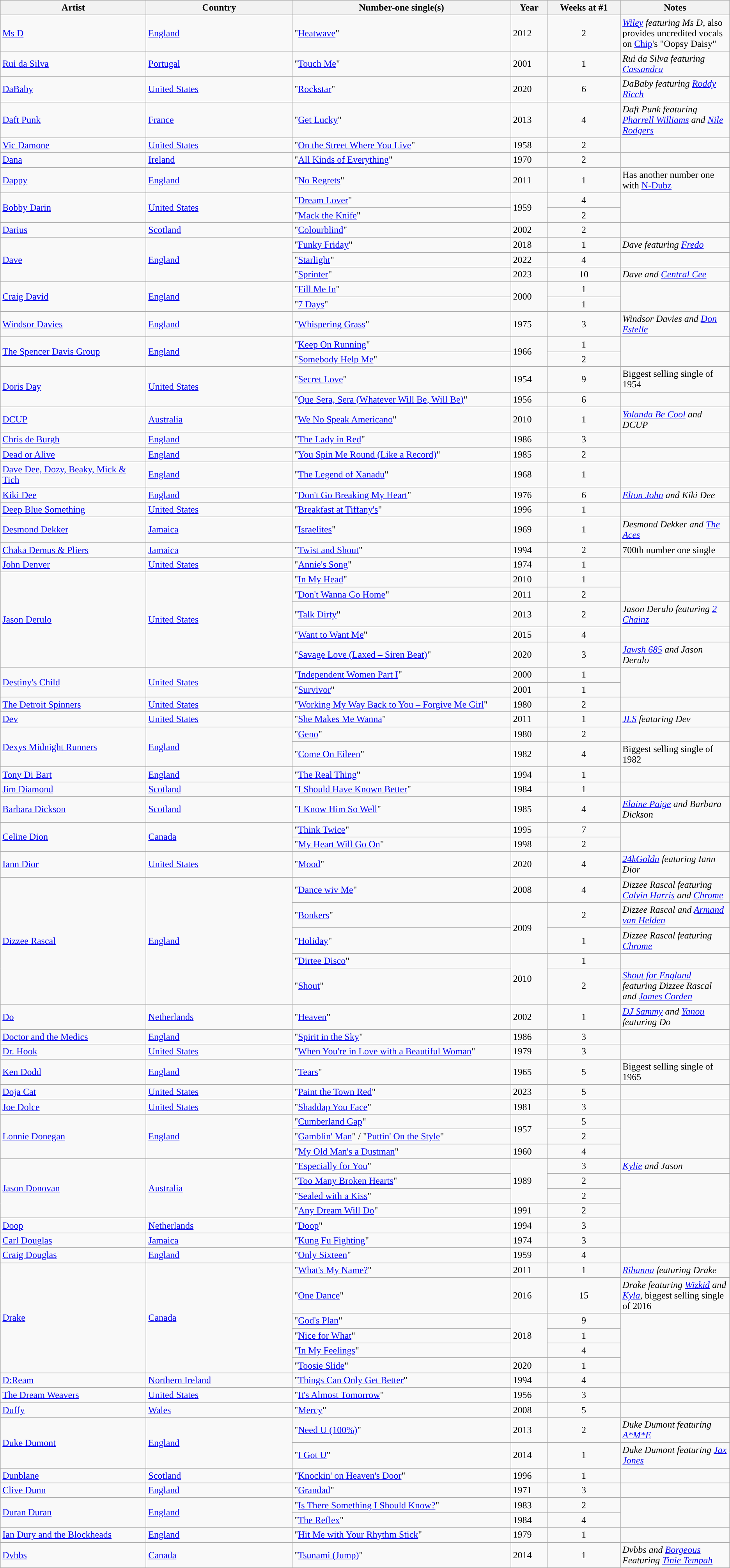<table class="wikitable">
<tr>
<th width="20%">Artist</th>
<th width="20%">Country</th>
<th width="30%">Number-one single(s)</th>
<th width="5%">Year</th>
<th width="10%">Weeks at #1</th>
<th width:"45%">Notes</th>
</tr>
<tr>
<td><a href='#'>Ms D</a></td>
<td><a href='#'>England</a></td>
<td>"<a href='#'>Heatwave</a>"</td>
<td>2012</td>
<td align=center>2</td>
<td><em><a href='#'>Wiley</a> featuring Ms D</em>, also provides uncredited vocals on <a href='#'>Chip</a>'s "Oopsy Daisy"</td>
</tr>
<tr>
<td><a href='#'>Rui da Silva</a></td>
<td><a href='#'>Portugal</a></td>
<td>"<a href='#'>Touch Me</a>"</td>
<td>2001</td>
<td align=center>1</td>
<td><em>Rui da Silva featuring <a href='#'>Cassandra</a></em></td>
</tr>
<tr>
<td><a href='#'>DaBaby</a></td>
<td><a href='#'>United States</a></td>
<td>"<a href='#'>Rockstar</a>"</td>
<td>2020</td>
<td align=center>6</td>
<td><em>DaBaby featuring <a href='#'>Roddy Ricch</a></em></td>
</tr>
<tr>
<td><a href='#'>Daft Punk</a></td>
<td><a href='#'>France</a></td>
<td>"<a href='#'>Get Lucky</a>"</td>
<td>2013</td>
<td align=center>4</td>
<td><em>Daft Punk featuring <a href='#'>Pharrell Williams</a> and <a href='#'>Nile Rodgers</a></em></td>
</tr>
<tr>
<td><a href='#'>Vic Damone</a></td>
<td><a href='#'>United States</a></td>
<td>"<a href='#'>On the Street Where You Live</a>"</td>
<td>1958</td>
<td align=center>2</td>
<td></td>
</tr>
<tr>
<td><a href='#'>Dana</a></td>
<td><a href='#'>Ireland</a></td>
<td>"<a href='#'>All Kinds of Everything</a>"</td>
<td>1970</td>
<td align=center>2</td>
<td></td>
</tr>
<tr>
<td><a href='#'>Dappy</a></td>
<td><a href='#'>England</a></td>
<td>"<a href='#'>No Regrets</a>"</td>
<td>2011</td>
<td align=center>1</td>
<td>Has another number one with <a href='#'>N-Dubz</a></td>
</tr>
<tr>
<td rowspan="2"><a href='#'>Bobby Darin</a></td>
<td rowspan="2"><a href='#'>United States</a></td>
<td>"<a href='#'>Dream Lover</a>"</td>
<td rowspan="2">1959</td>
<td align=center>4</td>
<td rowspan="2"></td>
</tr>
<tr>
<td>"<a href='#'>Mack the Knife</a>"</td>
<td align=center>2</td>
</tr>
<tr>
<td><a href='#'>Darius</a></td>
<td><a href='#'>Scotland</a></td>
<td>"<a href='#'>Colourblind</a>"</td>
<td>2002</td>
<td align=center>2</td>
<td></td>
</tr>
<tr>
<td rowspan="3"><a href='#'>Dave</a></td>
<td rowspan="3"><a href='#'>England</a></td>
<td>"<a href='#'>Funky Friday</a>"</td>
<td>2018</td>
<td align=center>1</td>
<td><em>Dave featuring <a href='#'>Fredo</a></em></td>
</tr>
<tr>
<td>"<a href='#'>Starlight</a>"</td>
<td>2022</td>
<td align=center>4</td>
<td></td>
</tr>
<tr>
<td>"<a href='#'>Sprinter</a>"</td>
<td>2023</td>
<td align=center>10</td>
<td><em>Dave and <a href='#'>Central Cee</a></em></td>
</tr>
<tr>
<td rowspan="2"><a href='#'>Craig David</a></td>
<td rowspan="2"><a href='#'>England</a></td>
<td>"<a href='#'>Fill Me In</a>"</td>
<td rowspan="2">2000</td>
<td align=center>1</td>
<td rowspan="2"></td>
</tr>
<tr>
<td>"<a href='#'>7 Days</a>"</td>
<td align=center>1</td>
</tr>
<tr>
<td><a href='#'>Windsor Davies</a></td>
<td><a href='#'>England</a></td>
<td>"<a href='#'>Whispering Grass</a>"</td>
<td>1975</td>
<td align=center>3</td>
<td><em>Windsor Davies and <a href='#'>Don Estelle</a></em></td>
</tr>
<tr>
<td rowspan="2"><a href='#'>The Spencer Davis Group</a></td>
<td rowspan="2"><a href='#'>England</a></td>
<td>"<a href='#'>Keep On Running</a>"</td>
<td rowspan="2">1966</td>
<td align=center>1</td>
<td rowspan="2"></td>
</tr>
<tr>
<td>"<a href='#'>Somebody Help Me</a>"</td>
<td align=center>2</td>
</tr>
<tr>
<td rowspan="2"><a href='#'>Doris Day</a></td>
<td rowspan="2"><a href='#'>United States</a></td>
<td>"<a href='#'>Secret Love</a>"</td>
<td>1954</td>
<td align=center>9</td>
<td>Biggest selling single of 1954</td>
</tr>
<tr>
<td>"<a href='#'>Que Sera, Sera (Whatever Will Be, Will Be)</a>"</td>
<td>1956</td>
<td align=center>6</td>
<td></td>
</tr>
<tr>
<td><a href='#'>DCUP</a></td>
<td><a href='#'>Australia</a></td>
<td>"<a href='#'>We No Speak Americano</a>"</td>
<td>2010</td>
<td align=center>1</td>
<td><em><a href='#'>Yolanda Be Cool</a> and DCUP</em></td>
</tr>
<tr>
<td><a href='#'>Chris de Burgh</a></td>
<td><a href='#'>England</a></td>
<td>"<a href='#'>The Lady in Red</a>"</td>
<td>1986</td>
<td align=center>3</td>
<td></td>
</tr>
<tr>
<td><a href='#'>Dead or Alive</a></td>
<td><a href='#'>England</a></td>
<td>"<a href='#'>You Spin Me Round (Like a Record)</a>"</td>
<td>1985</td>
<td align=center>2</td>
<td></td>
</tr>
<tr>
<td><a href='#'>Dave Dee, Dozy, Beaky, Mick & Tich</a></td>
<td><a href='#'>England</a></td>
<td>"<a href='#'>The Legend of Xanadu</a>"</td>
<td>1968</td>
<td align=center>1</td>
<td></td>
</tr>
<tr>
<td><a href='#'>Kiki Dee</a></td>
<td><a href='#'>England</a></td>
<td>"<a href='#'>Don't Go Breaking My Heart</a>"</td>
<td>1976</td>
<td align=center>6</td>
<td><em><a href='#'>Elton John</a> and Kiki Dee</em></td>
</tr>
<tr>
<td><a href='#'>Deep Blue Something</a></td>
<td><a href='#'>United States</a></td>
<td>"<a href='#'>Breakfast at Tiffany's</a>"</td>
<td>1996</td>
<td align=center>1</td>
<td></td>
</tr>
<tr>
<td><a href='#'>Desmond Dekker</a></td>
<td><a href='#'>Jamaica</a></td>
<td>"<a href='#'>Israelites</a>"</td>
<td>1969</td>
<td align=center>1</td>
<td><em>Desmond Dekker and <a href='#'>The Aces</a></em></td>
</tr>
<tr>
<td><a href='#'>Chaka Demus & Pliers</a></td>
<td><a href='#'>Jamaica</a></td>
<td>"<a href='#'>Twist and Shout</a>"</td>
<td>1994</td>
<td align=center>2</td>
<td>700th number one single</td>
</tr>
<tr>
<td><a href='#'>John Denver</a></td>
<td><a href='#'>United States</a></td>
<td>"<a href='#'>Annie's Song</a>"</td>
<td>1974</td>
<td align=center>1</td>
<td></td>
</tr>
<tr>
<td rowspan="5"><a href='#'>Jason Derulo</a></td>
<td rowspan="5"><a href='#'>United States</a></td>
<td>"<a href='#'>In My Head</a>"</td>
<td>2010</td>
<td align=center>1</td>
<td rowspan="2"></td>
</tr>
<tr>
<td>"<a href='#'>Don't Wanna Go Home</a>"</td>
<td>2011</td>
<td align=center>2</td>
</tr>
<tr>
<td>"<a href='#'>Talk Dirty</a>"</td>
<td>2013</td>
<td align=center>2</td>
<td><em>Jason Derulo featuring <a href='#'>2 Chainz</a></em></td>
</tr>
<tr>
<td>"<a href='#'>Want to Want Me</a>"</td>
<td>2015</td>
<td align=center>4</td>
<td></td>
</tr>
<tr>
<td>"<a href='#'>Savage Love (Laxed – Siren Beat)</a>"</td>
<td>2020</td>
<td align=center>3</td>
<td><em><a href='#'>Jawsh 685</a> and Jason Derulo</em></td>
</tr>
<tr>
<td rowspan="2"><a href='#'>Destiny's Child</a></td>
<td rowspan="2"><a href='#'>United States</a></td>
<td>"<a href='#'>Independent Women Part I</a>"</td>
<td>2000</td>
<td align=center>1</td>
<td rowspan="2"></td>
</tr>
<tr>
<td>"<a href='#'>Survivor</a>"</td>
<td>2001</td>
<td align=center>1</td>
</tr>
<tr>
<td><a href='#'>The Detroit Spinners</a></td>
<td><a href='#'>United States</a></td>
<td>"<a href='#'>Working My Way Back to You – Forgive Me Girl</a>"</td>
<td>1980</td>
<td align=center>2</td>
<td></td>
</tr>
<tr>
<td><a href='#'>Dev</a></td>
<td><a href='#'>United States</a></td>
<td>"<a href='#'>She Makes Me Wanna</a>"</td>
<td>2011</td>
<td align=center>1</td>
<td><em><a href='#'>JLS</a> featuring Dev</em></td>
</tr>
<tr>
<td rowspan="2"><a href='#'>Dexys Midnight Runners</a></td>
<td rowspan="2"><a href='#'>England</a></td>
<td>"<a href='#'>Geno</a>"</td>
<td>1980</td>
<td align=center>2</td>
<td></td>
</tr>
<tr>
<td>"<a href='#'>Come On Eileen</a>"</td>
<td>1982</td>
<td align=center>4</td>
<td>Biggest selling single of 1982</td>
</tr>
<tr>
<td><a href='#'>Tony Di Bart</a></td>
<td><a href='#'>England</a></td>
<td>"<a href='#'>The Real Thing</a>"</td>
<td>1994</td>
<td align=center>1</td>
<td></td>
</tr>
<tr>
<td><a href='#'>Jim Diamond</a></td>
<td><a href='#'>Scotland</a></td>
<td>"<a href='#'>I Should Have Known Better</a>"</td>
<td>1984</td>
<td align=center>1</td>
<td></td>
</tr>
<tr>
<td><a href='#'>Barbara Dickson</a></td>
<td><a href='#'>Scotland</a></td>
<td>"<a href='#'>I Know Him So Well</a>"</td>
<td>1985</td>
<td align=center>4</td>
<td><em><a href='#'>Elaine Paige</a> and Barbara Dickson</em></td>
</tr>
<tr>
<td rowspan="2"><a href='#'>Celine Dion</a></td>
<td rowspan="2"><a href='#'>Canada</a></td>
<td>"<a href='#'>Think Twice</a>"</td>
<td>1995</td>
<td align=center>7</td>
<td rowspan="2"></td>
</tr>
<tr>
<td>"<a href='#'>My Heart Will Go On</a>"</td>
<td>1998</td>
<td align=center>2</td>
</tr>
<tr>
<td><a href='#'>Iann Dior</a></td>
<td><a href='#'>United States</a></td>
<td>"<a href='#'>Mood</a>"</td>
<td>2020</td>
<td align=center>4</td>
<td><em><a href='#'>24kGoldn</a> featuring Iann Dior</em></td>
</tr>
<tr>
<td rowspan="5"><a href='#'>Dizzee Rascal</a></td>
<td rowspan="5"><a href='#'>England</a></td>
<td>"<a href='#'>Dance wiv Me</a>"</td>
<td>2008</td>
<td align=center>4</td>
<td><em>Dizzee Rascal featuring <a href='#'>Calvin Harris</a> and <a href='#'>Chrome</a></em></td>
</tr>
<tr>
<td>"<a href='#'>Bonkers</a>"</td>
<td rowspan="2">2009</td>
<td align=center>2</td>
<td><em>Dizzee Rascal and <a href='#'>Armand van Helden</a></em></td>
</tr>
<tr>
<td>"<a href='#'>Holiday</a>"</td>
<td align=center>1</td>
<td><em>Dizzee Rascal featuring <a href='#'>Chrome</a></em></td>
</tr>
<tr>
<td>"<a href='#'>Dirtee Disco</a>"</td>
<td rowspan="2">2010</td>
<td align=center>1</td>
<td></td>
</tr>
<tr>
<td>"<a href='#'>Shout</a>"</td>
<td align=center>2</td>
<td><em><a href='#'>Shout for England</a> featuring Dizzee Rascal and <a href='#'>James Corden</a></em></td>
</tr>
<tr>
<td><a href='#'>Do</a></td>
<td><a href='#'>Netherlands</a></td>
<td>"<a href='#'>Heaven</a>"</td>
<td>2002</td>
<td align=center>1</td>
<td><em><a href='#'>DJ Sammy</a> and <a href='#'>Yanou</a> featuring Do</em></td>
</tr>
<tr>
<td><a href='#'>Doctor and the Medics</a></td>
<td><a href='#'>England</a></td>
<td>"<a href='#'>Spirit in the Sky</a>"</td>
<td>1986</td>
<td align=center>3</td>
<td></td>
</tr>
<tr>
<td><a href='#'>Dr. Hook</a></td>
<td><a href='#'>United States</a></td>
<td>"<a href='#'>When You're in Love with a Beautiful Woman</a>"</td>
<td>1979</td>
<td align=center>3</td>
<td></td>
</tr>
<tr>
<td><a href='#'>Ken Dodd</a></td>
<td><a href='#'>England</a></td>
<td>"<a href='#'>Tears</a>"</td>
<td>1965</td>
<td align=center>5</td>
<td>Biggest selling single of 1965</td>
</tr>
<tr>
<td><a href='#'>Doja Cat</a></td>
<td><a href='#'>United States</a></td>
<td>"<a href='#'>Paint the Town Red</a>"</td>
<td>2023</td>
<td align=center>5</td>
<td></td>
</tr>
<tr>
<td><a href='#'>Joe Dolce</a></td>
<td><a href='#'>United States</a></td>
<td>"<a href='#'>Shaddap You Face</a>"</td>
<td>1981</td>
<td align=center>3</td>
<td></td>
</tr>
<tr>
<td rowspan="3"><a href='#'>Lonnie Donegan</a></td>
<td rowspan="3"><a href='#'>England</a></td>
<td>"<a href='#'>Cumberland Gap</a>"</td>
<td rowspan="2">1957</td>
<td align=center>5</td>
<td rowspan="3"></td>
</tr>
<tr>
<td>"<a href='#'>Gamblin' Man</a>" / "<a href='#'>Puttin' On the Style</a>"</td>
<td align=center>2</td>
</tr>
<tr>
<td>"<a href='#'>My Old Man's a Dustman</a>"</td>
<td>1960</td>
<td align=center>4</td>
</tr>
<tr>
<td rowspan="4"><a href='#'>Jason Donovan</a></td>
<td rowspan="4"><a href='#'>Australia</a></td>
<td>"<a href='#'>Especially for You</a>"</td>
<td rowspan="3">1989</td>
<td align=center>3</td>
<td><em><a href='#'>Kylie</a> and Jason</em></td>
</tr>
<tr>
<td>"<a href='#'>Too Many Broken Hearts</a>"</td>
<td align=center>2</td>
<td rowspan="3"></td>
</tr>
<tr>
<td>"<a href='#'>Sealed with a Kiss</a>"</td>
<td align=center>2</td>
</tr>
<tr>
<td>"<a href='#'>Any Dream Will Do</a>"</td>
<td>1991</td>
<td align=center>2</td>
</tr>
<tr>
<td><a href='#'>Doop</a></td>
<td><a href='#'>Netherlands</a></td>
<td>"<a href='#'>Doop</a>"</td>
<td>1994</td>
<td align=center>3</td>
<td></td>
</tr>
<tr>
<td><a href='#'>Carl Douglas</a></td>
<td><a href='#'>Jamaica</a></td>
<td>"<a href='#'>Kung Fu Fighting</a>"</td>
<td>1974</td>
<td align=center>3</td>
<td></td>
</tr>
<tr>
<td><a href='#'>Craig Douglas</a></td>
<td><a href='#'>England</a></td>
<td>"<a href='#'>Only Sixteen</a>"</td>
<td>1959</td>
<td align=center>4</td>
<td></td>
</tr>
<tr>
<td rowspan="6"><a href='#'>Drake</a></td>
<td rowspan="6"><a href='#'>Canada</a></td>
<td>"<a href='#'>What's My Name?</a>"</td>
<td>2011</td>
<td align=center>1</td>
<td><em><a href='#'>Rihanna</a> featuring Drake</em></td>
</tr>
<tr>
<td>"<a href='#'>One Dance</a>"</td>
<td>2016</td>
<td align=center>15</td>
<td><em>Drake featuring <a href='#'>Wizkid</a> and <a href='#'>Kyla</a></em>, biggest selling single of 2016</td>
</tr>
<tr>
<td>"<a href='#'>God's Plan</a>"</td>
<td rowspan="3">2018</td>
<td align=center>9</td>
<td rowspan="4"></td>
</tr>
<tr>
<td>"<a href='#'>Nice for What</a>"</td>
<td align=center>1</td>
</tr>
<tr>
<td>"<a href='#'>In My Feelings</a>"</td>
<td align=center>4</td>
</tr>
<tr>
<td>"<a href='#'>Toosie Slide</a>"</td>
<td>2020</td>
<td align=center>1</td>
</tr>
<tr>
<td><a href='#'>D:Ream</a></td>
<td><a href='#'>Northern Ireland</a></td>
<td>"<a href='#'>Things Can Only Get Better</a>"</td>
<td>1994</td>
<td align=center>4</td>
<td></td>
</tr>
<tr>
<td><a href='#'>The Dream Weavers</a></td>
<td><a href='#'>United States</a></td>
<td>"<a href='#'>It's Almost Tomorrow</a>"</td>
<td>1956</td>
<td align=center>3</td>
<td></td>
</tr>
<tr>
<td><a href='#'>Duffy</a></td>
<td><a href='#'>Wales</a></td>
<td>"<a href='#'>Mercy</a>"</td>
<td>2008</td>
<td align=center>5</td>
<td></td>
</tr>
<tr>
<td rowspan="2"><a href='#'>Duke Dumont</a></td>
<td rowspan="2"><a href='#'>England</a></td>
<td>"<a href='#'>Need U (100%)</a>"</td>
<td>2013</td>
<td align=center>2</td>
<td><em>Duke Dumont featuring <a href='#'>A*M*E</a></em></td>
</tr>
<tr>
<td>"<a href='#'>I Got U</a>"</td>
<td>2014</td>
<td align=center>1</td>
<td><em>Duke Dumont featuring <a href='#'>Jax Jones</a></em></td>
</tr>
<tr>
<td><a href='#'>Dunblane</a></td>
<td><a href='#'>Scotland</a></td>
<td>"<a href='#'>Knockin' on Heaven's Door</a>"</td>
<td>1996</td>
<td align=center>1</td>
<td></td>
</tr>
<tr>
<td><a href='#'>Clive Dunn</a></td>
<td><a href='#'>England</a></td>
<td>"<a href='#'>Grandad</a>"</td>
<td>1971</td>
<td align=center>3</td>
<td></td>
</tr>
<tr>
<td rowspan="2"><a href='#'>Duran Duran</a></td>
<td rowspan="2"><a href='#'>England</a></td>
<td>"<a href='#'>Is There Something I Should Know?</a>"</td>
<td>1983</td>
<td align=center>2</td>
<td rowspan="2"></td>
</tr>
<tr>
<td>"<a href='#'>The Reflex</a>"</td>
<td>1984</td>
<td align=center>4</td>
</tr>
<tr>
<td><a href='#'>Ian Dury and the Blockheads</a></td>
<td><a href='#'>England</a></td>
<td>"<a href='#'>Hit Me with Your Rhythm Stick</a>"</td>
<td>1979</td>
<td align=center>1</td>
<td></td>
</tr>
<tr>
<td><a href='#'>Dvbbs</a></td>
<td><a href='#'>Canada</a></td>
<td>"<a href='#'>Tsunami (Jump)</a>"</td>
<td>2014</td>
<td align=center>1</td>
<td><em>Dvbbs and <a href='#'>Borgeous</a> Featuring <a href='#'>Tinie Tempah</a></em></td>
</tr>
</table>
